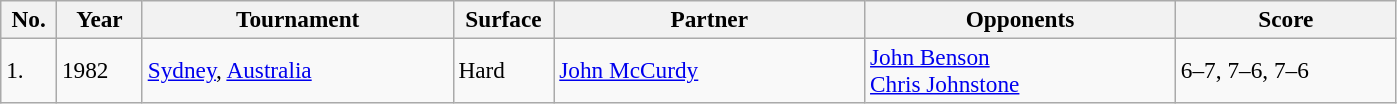<table class="sortable wikitable" style=font-size:97%>
<tr>
<th width=30>No.</th>
<th width=50>Year</th>
<th width=200>Tournament</th>
<th width=60>Surface</th>
<th width=200>Partner</th>
<th width=200>Opponents</th>
<th width=140>Score</th>
</tr>
<tr>
<td>1.</td>
<td>1982</td>
<td><a href='#'>Sydney</a>, <a href='#'>Australia</a></td>
<td>Hard</td>
<td> <a href='#'>John McCurdy</a></td>
<td> <a href='#'>John Benson</a><br> <a href='#'>Chris Johnstone</a></td>
<td>6–7, 7–6, 7–6</td>
</tr>
</table>
